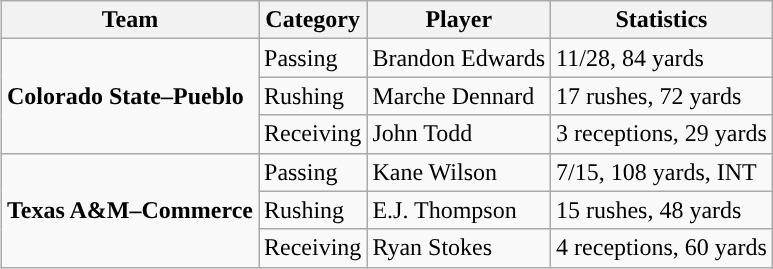<table class="wikitable" style="float: right;">
<tr>
<th>Team</th>
<th>Category</th>
<th>Player</th>
<th>Statistics</th>
</tr>
<tr>
<td rowspan=3><strong>Colorado State–Pueblo</strong></td>
<td>Passing</td>
<td>Brandon Edwards</td>
<td>11/28, 84 yards</td>
</tr>
<tr>
<td>Rushing</td>
<td>Marche Dennard</td>
<td>17 rushes, 72 yards</td>
</tr>
<tr>
<td>Receiving</td>
<td>John Todd</td>
<td>3 receptions, 29 yards</td>
</tr>
<tr>
<td rowspan=3><strong>Texas A&M–Commerce</strong></td>
<td>Passing</td>
<td>Kane Wilson</td>
<td>7/15, 108 yards, INT</td>
</tr>
<tr>
<td>Rushing</td>
<td>E.J. Thompson</td>
<td>15 rushes, 48 yards</td>
</tr>
<tr>
<td>Receiving</td>
<td>Ryan Stokes</td>
<td>4 receptions, 60 yards</td>
</tr>
</table>
